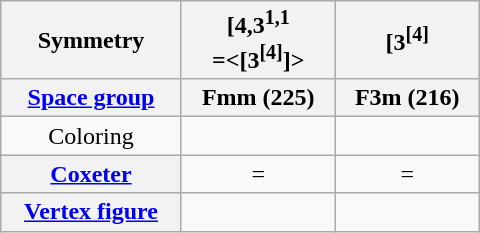<table class="wikitable" width=320>
<tr>
<th>Symmetry</th>
<th>[4,3<sup>1,1</sup><br>=<[3<sup>[4]</sup>]></th>
<th>[3<sup>[4]</sup></th>
</tr>
<tr>
<th><a href='#'>Space group</a></th>
<th>Fmm (225)</th>
<th>F3m (216)</th>
</tr>
<tr align=center>
<td>Coloring</td>
<td></td>
<td></td>
</tr>
<tr align=center>
<th><a href='#'>Coxeter</a></th>
<td> = </td>
<td> = </td>
</tr>
<tr align=center>
<th><a href='#'>Vertex figure</a></th>
<td></td>
<td></td>
</tr>
</table>
